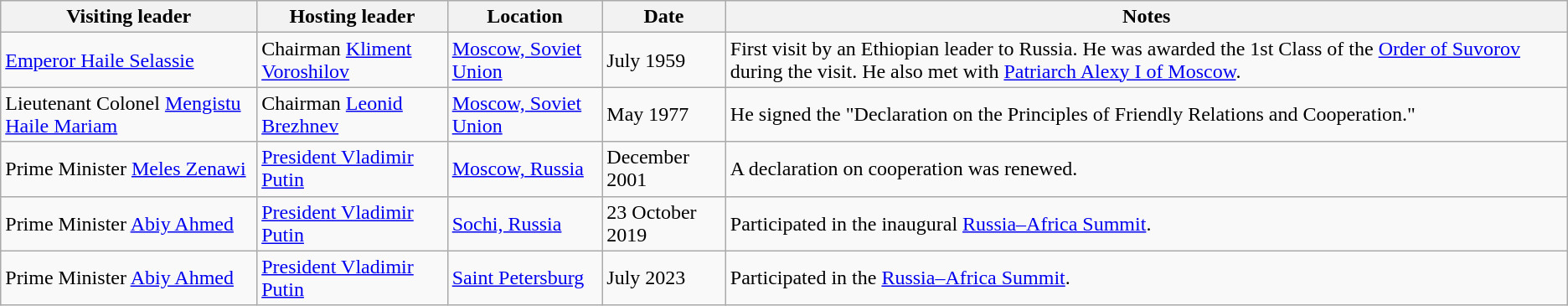<table class="wikitable">
<tr>
<th>Visiting leader</th>
<th>Hosting leader</th>
<th>Location</th>
<th>Date</th>
<th>Notes</th>
</tr>
<tr>
<td> <a href='#'>Emperor Haile Selassie</a></td>
<td> Chairman <a href='#'>Kliment Voroshilov</a></td>
<td><a href='#'>Moscow, Soviet Union</a></td>
<td>July 1959</td>
<td>First visit by an Ethiopian leader to Russia. He was awarded the 1st Class of the <a href='#'>Order of Suvorov</a> during the visit. He also met with <a href='#'>Patriarch Alexy I of Moscow</a>.</td>
</tr>
<tr>
<td> Lieutenant Colonel <a href='#'>Mengistu Haile Mariam</a></td>
<td> Chairman <a href='#'>Leonid Brezhnev</a></td>
<td><a href='#'>Moscow, Soviet Union</a></td>
<td>May 1977</td>
<td>He signed the "Declaration on the Principles of Friendly Relations and Cooperation."</td>
</tr>
<tr>
<td> Prime Minister <a href='#'>Meles Zenawi</a></td>
<td> <a href='#'>President Vladimir Putin</a></td>
<td><a href='#'>Moscow, Russia</a></td>
<td>December 2001</td>
<td>A declaration on cooperation was renewed.</td>
</tr>
<tr>
<td> Prime Minister <a href='#'>Abiy Ahmed</a></td>
<td> <a href='#'>President Vladimir Putin</a></td>
<td><a href='#'>Sochi, Russia</a></td>
<td>23 October 2019</td>
<td>Participated in the inaugural <a href='#'>Russia–Africa Summit</a>.</td>
</tr>
<tr>
<td> Prime Minister <a href='#'>Abiy Ahmed</a></td>
<td> <a href='#'>President Vladimir Putin</a></td>
<td><a href='#'>Saint Petersburg</a></td>
<td>July 2023</td>
<td>Participated in the <a href='#'>Russia–Africa Summit</a>.</td>
</tr>
</table>
